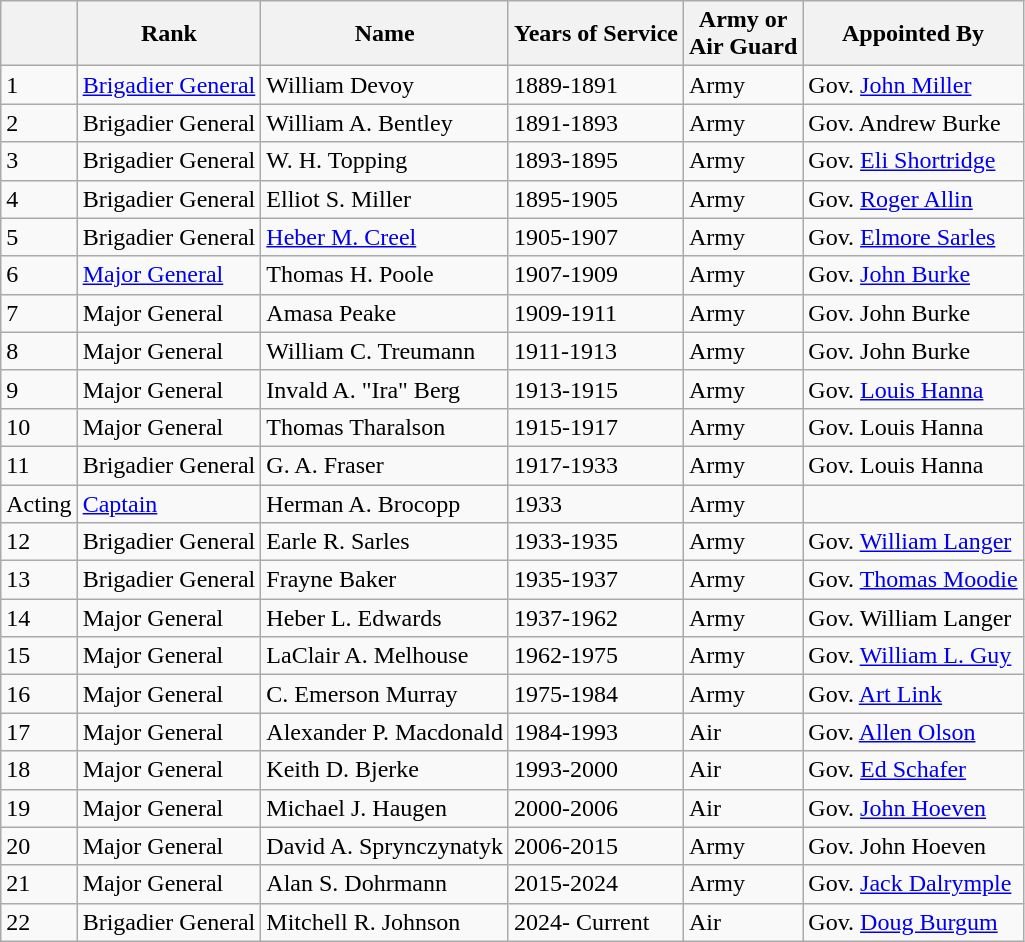<table class="wikitable">
<tr>
<th></th>
<th>Rank</th>
<th>Name</th>
<th>Years of Service</th>
<th>Army or<br>Air Guard</th>
<th>Appointed By</th>
</tr>
<tr>
<td>1</td>
<td><a href='#'>Brigadier General</a></td>
<td>William Devoy</td>
<td>1889-1891</td>
<td>Army</td>
<td>Gov. <a href='#'>John Miller</a></td>
</tr>
<tr>
<td>2</td>
<td>Brigadier General</td>
<td>William A. Bentley</td>
<td>1891-1893</td>
<td>Army</td>
<td>Gov. Andrew Burke</td>
</tr>
<tr>
<td>3</td>
<td>Brigadier General</td>
<td>W. H. Topping</td>
<td>1893-1895</td>
<td>Army</td>
<td>Gov. <a href='#'>Eli Shortridge</a></td>
</tr>
<tr>
<td>4</td>
<td>Brigadier General</td>
<td>Elliot S. Miller</td>
<td>1895-1905</td>
<td>Army</td>
<td>Gov. <a href='#'>Roger Allin</a></td>
</tr>
<tr>
<td>5</td>
<td>Brigadier General</td>
<td><a href='#'>Heber M. Creel</a></td>
<td>1905-1907</td>
<td>Army</td>
<td>Gov. <a href='#'>Elmore Sarles</a></td>
</tr>
<tr>
<td>6</td>
<td><a href='#'>Major General</a></td>
<td>Thomas H. Poole</td>
<td>1907-1909</td>
<td>Army</td>
<td>Gov. <a href='#'>John Burke</a></td>
</tr>
<tr>
<td>7</td>
<td>Major General</td>
<td>Amasa Peake</td>
<td>1909-1911</td>
<td>Army</td>
<td>Gov. John Burke</td>
</tr>
<tr>
<td>8</td>
<td>Major General</td>
<td>William C. Treumann</td>
<td>1911-1913</td>
<td>Army</td>
<td>Gov. John Burke</td>
</tr>
<tr>
<td>9</td>
<td>Major General</td>
<td>Invald A. "Ira" Berg</td>
<td>1913-1915</td>
<td>Army</td>
<td>Gov. <a href='#'>Louis Hanna</a></td>
</tr>
<tr>
<td>10</td>
<td>Major General</td>
<td>Thomas Tharalson</td>
<td>1915-1917</td>
<td>Army</td>
<td>Gov. Louis Hanna</td>
</tr>
<tr>
<td>11</td>
<td>Brigadier General</td>
<td>G. A. Fraser</td>
<td>1917-1933</td>
<td>Army</td>
<td>Gov. Louis Hanna</td>
</tr>
<tr>
<td>Acting</td>
<td><a href='#'>Captain</a></td>
<td>Herman A. Brocopp</td>
<td>1933</td>
<td>Army</td>
<td></td>
</tr>
<tr>
<td>12</td>
<td>Brigadier General</td>
<td>Earle R. Sarles</td>
<td>1933-1935</td>
<td>Army</td>
<td>Gov. <a href='#'>William Langer</a></td>
</tr>
<tr>
<td>13</td>
<td>Brigadier General</td>
<td>Frayne Baker</td>
<td>1935-1937</td>
<td>Army</td>
<td>Gov. <a href='#'>Thomas Moodie</a></td>
</tr>
<tr>
<td>14</td>
<td>Major General</td>
<td>Heber L. Edwards</td>
<td>1937-1962</td>
<td>Army</td>
<td>Gov. William Langer</td>
</tr>
<tr>
<td>15</td>
<td>Major General</td>
<td>LaClair A. Melhouse</td>
<td>1962-1975</td>
<td>Army</td>
<td>Gov. <a href='#'>William L. Guy</a></td>
</tr>
<tr>
<td>16</td>
<td>Major General</td>
<td>C. Emerson Murray</td>
<td>1975-1984</td>
<td>Army</td>
<td>Gov. <a href='#'>Art Link</a></td>
</tr>
<tr>
<td>17</td>
<td>Major General</td>
<td>Alexander P. Macdonald</td>
<td>1984-1993</td>
<td>Air</td>
<td>Gov. <a href='#'>Allen Olson</a></td>
</tr>
<tr>
<td>18</td>
<td>Major General</td>
<td>Keith D. Bjerke</td>
<td>1993-2000</td>
<td>Air</td>
<td>Gov. <a href='#'>Ed Schafer</a></td>
</tr>
<tr>
<td>19</td>
<td>Major General</td>
<td>Michael J. Haugen</td>
<td>2000-2006</td>
<td>Air</td>
<td>Gov. <a href='#'>John Hoeven</a></td>
</tr>
<tr>
<td>20</td>
<td>Major General</td>
<td>David A. Sprynczynatyk</td>
<td>2006-2015</td>
<td>Army</td>
<td>Gov. John Hoeven</td>
</tr>
<tr>
<td>21</td>
<td>Major General</td>
<td>Alan S. Dohrmann</td>
<td>2015-2024</td>
<td>Army</td>
<td>Gov. <a href='#'>Jack Dalrymple</a></td>
</tr>
<tr>
<td>22</td>
<td>Brigadier General</td>
<td>Mitchell R. Johnson</td>
<td>2024- Current</td>
<td>Air</td>
<td>Gov. <a href='#'>Doug Burgum</a></td>
</tr>
</table>
